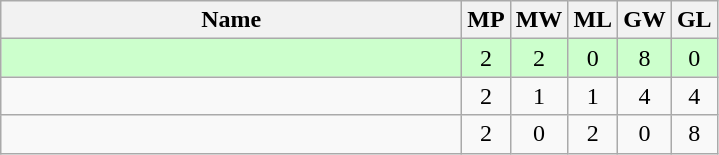<table class=wikitable style="text-align:center">
<tr>
<th width=300>Name</th>
<th width=20>MP</th>
<th width=20>MW</th>
<th width=20>ML</th>
<th width=20>GW</th>
<th width=20>GL</th>
</tr>
<tr style="background-color:#ccffcc;">
<td style="text-align:left;"><strong></strong></td>
<td>2</td>
<td>2</td>
<td>0</td>
<td>8</td>
<td>0</td>
</tr>
<tr>
<td style="text-align:left;"></td>
<td>2</td>
<td>1</td>
<td>1</td>
<td>4</td>
<td>4</td>
</tr>
<tr>
<td style="text-align:left;"></td>
<td>2</td>
<td>0</td>
<td>2</td>
<td>0</td>
<td>8</td>
</tr>
</table>
